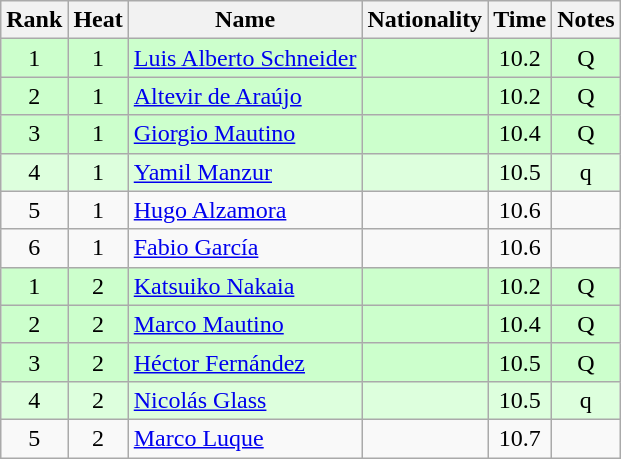<table class="wikitable sortable" style="text-align:center">
<tr>
<th>Rank</th>
<th>Heat</th>
<th>Name</th>
<th>Nationality</th>
<th>Time</th>
<th>Notes</th>
</tr>
<tr bgcolor=ccffcc>
<td>1</td>
<td>1</td>
<td align=left><a href='#'>Luis Alberto Schneider</a></td>
<td align=left></td>
<td>10.2</td>
<td>Q</td>
</tr>
<tr bgcolor=ccffcc>
<td>2</td>
<td>1</td>
<td align=left><a href='#'>Altevir de Araújo</a></td>
<td align=left></td>
<td>10.2</td>
<td>Q</td>
</tr>
<tr bgcolor=ccffcc>
<td>3</td>
<td>1</td>
<td align=left><a href='#'>Giorgio Mautino</a></td>
<td align=left></td>
<td>10.4</td>
<td>Q</td>
</tr>
<tr bgcolor=ddffdd>
<td>4</td>
<td>1</td>
<td align=left><a href='#'>Yamil Manzur</a></td>
<td align=left></td>
<td>10.5</td>
<td>q</td>
</tr>
<tr>
<td>5</td>
<td>1</td>
<td align=left><a href='#'>Hugo Alzamora</a></td>
<td align=left></td>
<td>10.6</td>
<td></td>
</tr>
<tr>
<td>6</td>
<td>1</td>
<td align=left><a href='#'>Fabio García</a></td>
<td align=left></td>
<td>10.6</td>
<td></td>
</tr>
<tr bgcolor=ccffcc>
<td>1</td>
<td>2</td>
<td align=left><a href='#'>Katsuiko Nakaia</a></td>
<td align=left></td>
<td>10.2</td>
<td>Q</td>
</tr>
<tr bgcolor=ccffcc>
<td>2</td>
<td>2</td>
<td align=left><a href='#'>Marco Mautino</a></td>
<td align=left></td>
<td>10.4</td>
<td>Q</td>
</tr>
<tr bgcolor=ccffcc>
<td>3</td>
<td>2</td>
<td align=left><a href='#'>Héctor Fernández</a></td>
<td align=left></td>
<td>10.5</td>
<td>Q</td>
</tr>
<tr bgcolor=ddffdd>
<td>4</td>
<td>2</td>
<td align=left><a href='#'>Nicolás Glass</a></td>
<td align=left></td>
<td>10.5</td>
<td>q</td>
</tr>
<tr>
<td>5</td>
<td>2</td>
<td align=left><a href='#'>Marco Luque</a></td>
<td align=left></td>
<td>10.7</td>
<td></td>
</tr>
</table>
